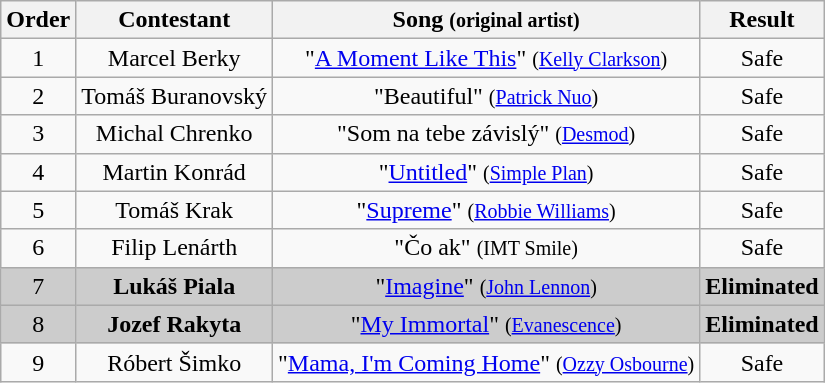<table class="wikitable plainrowheaders" style="text-align:center;">
<tr>
<th scope="col">Order</th>
<th scope="col">Contestant</th>
<th scope="col">Song <small>(original artist)</small></th>
<th scope="col">Result</th>
</tr>
<tr>
<td>1</td>
<td>Marcel Berky</td>
<td>"<a href='#'>A Moment Like This</a>" <small>(<a href='#'>Kelly Clarkson</a>)</small></td>
<td>Safe</td>
</tr>
<tr>
<td>2</td>
<td>Tomáš Buranovský</td>
<td>"Beautiful" <small>(<a href='#'>Patrick Nuo</a>)</small></td>
<td>Safe</td>
</tr>
<tr>
<td>3</td>
<td>Michal Chrenko</td>
<td>"Som na tebe závislý" <small>(<a href='#'>Desmod</a>)</small></td>
<td>Safe</td>
</tr>
<tr>
<td>4</td>
<td>Martin Konrád</td>
<td>"<a href='#'>Untitled</a>" <small>(<a href='#'>Simple Plan</a>)</small></td>
<td>Safe</td>
</tr>
<tr>
<td>5</td>
<td>Tomáš Krak</td>
<td>"<a href='#'>Supreme</a>" <small>(<a href='#'>Robbie Williams</a>)</small></td>
<td>Safe</td>
</tr>
<tr>
<td>6</td>
<td>Filip Lenárth</td>
<td>"Čo ak" <small>(IMT Smile)</small></td>
<td>Safe</td>
</tr>
<tr style="background:#ccc;">
<td>7</td>
<td><strong>Lukáš Piala</strong></td>
<td>"<a href='#'>Imagine</a>" <small>(<a href='#'>John Lennon</a>)</small></td>
<td><strong>Eliminated</strong></td>
</tr>
<tr style="background:#ccc;">
<td>8</td>
<td><strong>Jozef Rakyta</strong></td>
<td>"<a href='#'>My Immortal</a>" <small>(<a href='#'>Evanescence</a>)</small></td>
<td><strong>Eliminated</strong></td>
</tr>
<tr>
<td>9</td>
<td>Róbert Šimko</td>
<td>"<a href='#'>Mama, I'm Coming Home</a>" <small>(<a href='#'>Ozzy Osbourne</a>)</small></td>
<td>Safe</td>
</tr>
</table>
